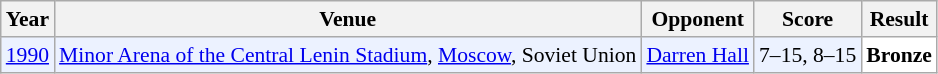<table class="sortable wikitable" style="font-size: 90%;">
<tr>
<th>Year</th>
<th>Venue</th>
<th>Opponent</th>
<th>Score</th>
<th>Result</th>
</tr>
<tr style="background:#ECF2FF">
<td align="center"><a href='#'>1990</a></td>
<td align="left"><a href='#'>Minor Arena of the Central Lenin Stadium</a>, <a href='#'>Moscow</a>, Soviet Union</td>
<td align="left"> <a href='#'>Darren Hall</a></td>
<td align="left">7–15, 8–15</td>
<td style="text-align:left; background: white"> <strong>Bronze</strong></td>
</tr>
</table>
